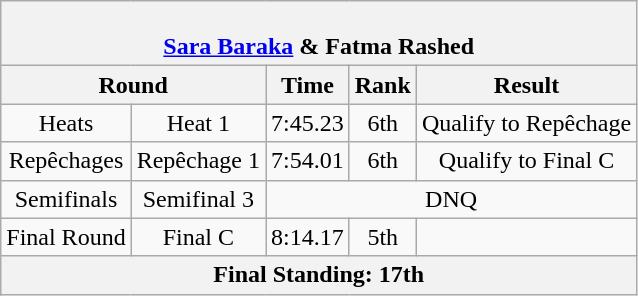<table class="wikitable" style="text-align:center;">
<tr>
<th colspan="5"><br><a href='#'>Sara Baraka</a> & Fatma Rashed</th>
</tr>
<tr>
<th colspan="2">Round</th>
<th>Time</th>
<th>Rank</th>
<th>Result</th>
</tr>
<tr>
<td>Heats</td>
<td>Heat 1</td>
<td>7:45.23</td>
<td>6th</td>
<td>Qualify to Repêchage</td>
</tr>
<tr>
<td>Repêchages</td>
<td>Repêchage 1</td>
<td>7:54.01</td>
<td>6th</td>
<td>Qualify to Final C</td>
</tr>
<tr>
<td>Semifinals</td>
<td>Semifinal 3</td>
<td colspan="3">DNQ</td>
</tr>
<tr>
<td>Final Round</td>
<td>Final C</td>
<td>8:14.17</td>
<td>5th</td>
<td></td>
</tr>
<tr>
<th colspan="5">Final Standing: 17th</th>
</tr>
</table>
